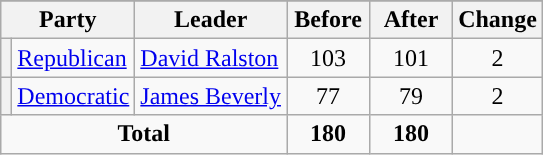<table class="wikitable" style="text-align:center;">
<tr>
</tr>
<tr>
<th colspan=2>Party</th>
<th>Leader</th>
<th style="width:3em">Before</th>
<th style="width:3em">After</th>
<th style="width:3em">Change</th>
</tr>
<tr>
<th style="background-color:"></th>
<td style="text-align:left;"><a href='#'>Republican</a></td>
<td style="text-align:left;"><a href='#'>David Ralston</a></td>
<td>103</td>
<td>101</td>
<td> 2</td>
</tr>
<tr>
<th style="background-color:"></th>
<td style="text-align:left;"><a href='#'>Democratic</a></td>
<td style="text-align:left;"><a href='#'>James Beverly</a></td>
<td>77</td>
<td>79</td>
<td> 2</td>
</tr>
<tr>
<td colspan=3><strong>Total</strong></td>
<td><strong>180</strong></td>
<td><strong>180</strong></td>
<td></td>
</tr>
</table>
